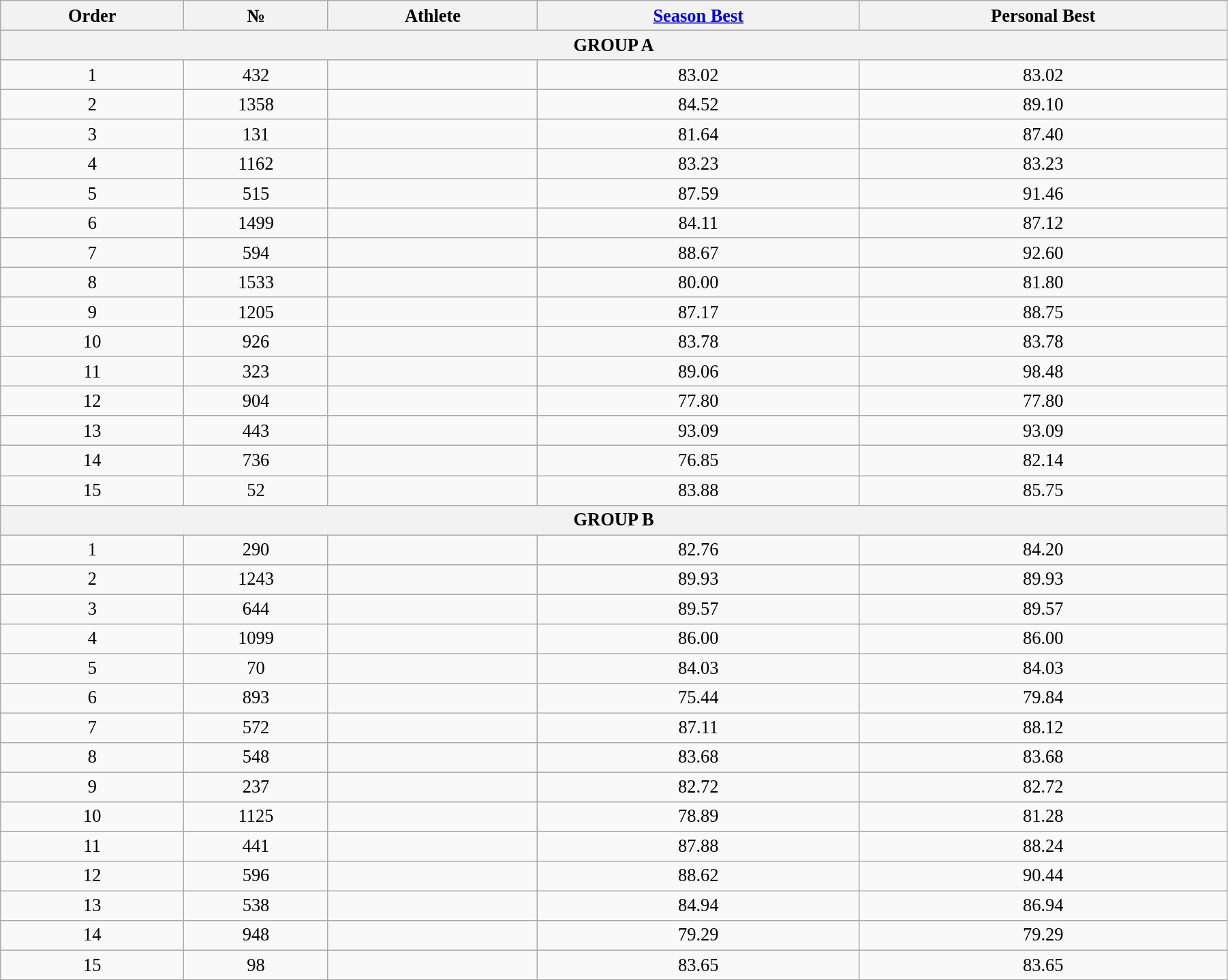<table class="wikitable" style=" text-align:center; font-size:110%;" width="95%">
<tr>
<th>Order</th>
<th>№</th>
<th>Athlete</th>
<th><a href='#'>Season Best</a></th>
<th>Personal Best</th>
</tr>
<tr>
<th colspan="5">GROUP A</th>
</tr>
<tr>
<td>1</td>
<td>432</td>
<td align=left></td>
<td>83.02</td>
<td>83.02</td>
</tr>
<tr>
<td>2</td>
<td>1358</td>
<td align=left></td>
<td>84.52</td>
<td>89.10</td>
</tr>
<tr>
<td>3</td>
<td>131</td>
<td align=left></td>
<td>81.64</td>
<td>87.40</td>
</tr>
<tr>
<td>4</td>
<td>1162</td>
<td align=left></td>
<td>83.23</td>
<td>83.23</td>
</tr>
<tr>
<td>5</td>
<td>515</td>
<td align=left></td>
<td>87.59</td>
<td>91.46</td>
</tr>
<tr>
<td>6</td>
<td>1499</td>
<td align=left></td>
<td>84.11</td>
<td>87.12</td>
</tr>
<tr>
<td>7</td>
<td>594</td>
<td align=left></td>
<td>88.67</td>
<td>92.60</td>
</tr>
<tr>
<td>8</td>
<td>1533</td>
<td align=left></td>
<td>80.00</td>
<td>81.80</td>
</tr>
<tr>
<td>9</td>
<td>1205</td>
<td align=left></td>
<td>87.17</td>
<td>88.75</td>
</tr>
<tr>
<td>10</td>
<td>926</td>
<td align=left></td>
<td>83.78</td>
<td>83.78</td>
</tr>
<tr>
<td>11</td>
<td>323</td>
<td align=left></td>
<td>89.06</td>
<td>98.48</td>
</tr>
<tr>
<td>12</td>
<td>904</td>
<td align=left></td>
<td>77.80</td>
<td>77.80</td>
</tr>
<tr>
<td>13</td>
<td>443</td>
<td align=left></td>
<td>93.09</td>
<td>93.09</td>
</tr>
<tr>
<td>14</td>
<td>736</td>
<td align=left></td>
<td>76.85</td>
<td>82.14</td>
</tr>
<tr>
<td>15</td>
<td>52</td>
<td align=left></td>
<td>83.88</td>
<td>85.75</td>
</tr>
<tr>
<th colspan="5">GROUP B</th>
</tr>
<tr>
<td>1</td>
<td>290</td>
<td align=left></td>
<td>82.76</td>
<td>84.20</td>
</tr>
<tr>
<td>2</td>
<td>1243</td>
<td align=left></td>
<td>89.93</td>
<td>89.93</td>
</tr>
<tr>
<td>3</td>
<td>644</td>
<td align=left></td>
<td>89.57</td>
<td>89.57</td>
</tr>
<tr>
<td>4</td>
<td>1099</td>
<td align=left></td>
<td>86.00</td>
<td>86.00</td>
</tr>
<tr>
<td>5</td>
<td>70</td>
<td align=left></td>
<td>84.03</td>
<td>84.03</td>
</tr>
<tr>
<td>6</td>
<td>893</td>
<td align=left></td>
<td>75.44</td>
<td>79.84</td>
</tr>
<tr>
<td>7</td>
<td>572</td>
<td align=left></td>
<td>87.11</td>
<td>88.12</td>
</tr>
<tr>
<td>8</td>
<td>548</td>
<td align=left></td>
<td>83.68</td>
<td>83.68</td>
</tr>
<tr>
<td>9</td>
<td>237</td>
<td align=left></td>
<td>82.72</td>
<td>82.72</td>
</tr>
<tr>
<td>10</td>
<td>1125</td>
<td align=left></td>
<td>78.89</td>
<td>81.28</td>
</tr>
<tr>
<td>11</td>
<td>441</td>
<td align=left></td>
<td>87.88</td>
<td>88.24</td>
</tr>
<tr>
<td>12</td>
<td>596</td>
<td align=left></td>
<td>88.62</td>
<td>90.44</td>
</tr>
<tr>
<td>13</td>
<td>538</td>
<td align=left></td>
<td>84.94</td>
<td>86.94</td>
</tr>
<tr>
<td>14</td>
<td>948</td>
<td align=left></td>
<td>79.29</td>
<td>79.29</td>
</tr>
<tr>
<td>15</td>
<td>98</td>
<td align=left></td>
<td>83.65</td>
<td>83.65</td>
</tr>
</table>
